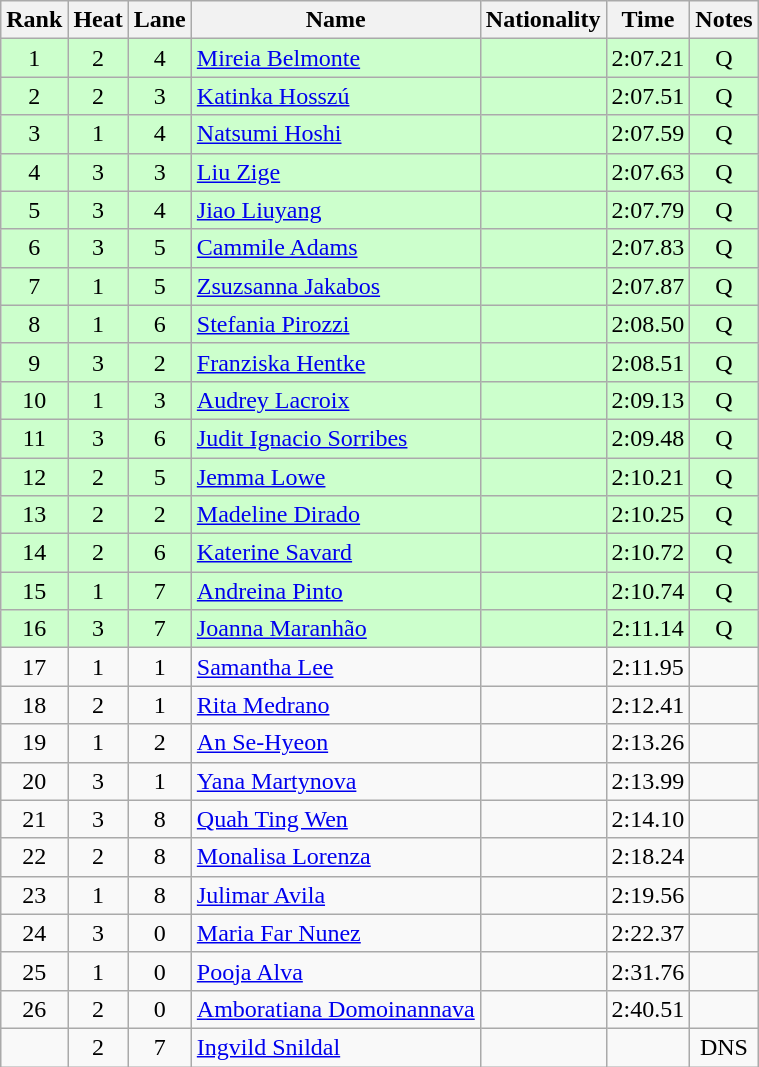<table class="wikitable sortable" style="text-align:center">
<tr>
<th>Rank</th>
<th>Heat</th>
<th>Lane</th>
<th>Name</th>
<th>Nationality</th>
<th>Time</th>
<th>Notes</th>
</tr>
<tr bgcolor=ccffcc>
<td>1</td>
<td>2</td>
<td>4</td>
<td align=left><a href='#'>Mireia Belmonte</a></td>
<td align=left></td>
<td>2:07.21</td>
<td>Q</td>
</tr>
<tr bgcolor=ccffcc>
<td>2</td>
<td>2</td>
<td>3</td>
<td align=left><a href='#'>Katinka Hosszú</a></td>
<td align=left></td>
<td>2:07.51</td>
<td>Q</td>
</tr>
<tr bgcolor=ccffcc>
<td>3</td>
<td>1</td>
<td>4</td>
<td align=left><a href='#'>Natsumi Hoshi</a></td>
<td align=left></td>
<td>2:07.59</td>
<td>Q</td>
</tr>
<tr bgcolor=ccffcc>
<td>4</td>
<td>3</td>
<td>3</td>
<td align=left><a href='#'>Liu Zige</a></td>
<td align=left></td>
<td>2:07.63</td>
<td>Q</td>
</tr>
<tr bgcolor=ccffcc>
<td>5</td>
<td>3</td>
<td>4</td>
<td align=left><a href='#'>Jiao Liuyang</a></td>
<td align=left></td>
<td>2:07.79</td>
<td>Q</td>
</tr>
<tr bgcolor=ccffcc>
<td>6</td>
<td>3</td>
<td>5</td>
<td align=left><a href='#'>Cammile Adams</a></td>
<td align=left></td>
<td>2:07.83</td>
<td>Q</td>
</tr>
<tr bgcolor=ccffcc>
<td>7</td>
<td>1</td>
<td>5</td>
<td align=left><a href='#'>Zsuzsanna Jakabos</a></td>
<td align=left></td>
<td>2:07.87</td>
<td>Q</td>
</tr>
<tr bgcolor=ccffcc>
<td>8</td>
<td>1</td>
<td>6</td>
<td align=left><a href='#'>Stefania Pirozzi</a></td>
<td align=left></td>
<td>2:08.50</td>
<td>Q</td>
</tr>
<tr bgcolor=ccffcc>
<td>9</td>
<td>3</td>
<td>2</td>
<td align=left><a href='#'>Franziska Hentke</a></td>
<td align=left></td>
<td>2:08.51</td>
<td>Q</td>
</tr>
<tr bgcolor=ccffcc>
<td>10</td>
<td>1</td>
<td>3</td>
<td align=left><a href='#'>Audrey Lacroix</a></td>
<td align=left></td>
<td>2:09.13</td>
<td>Q</td>
</tr>
<tr bgcolor=ccffcc>
<td>11</td>
<td>3</td>
<td>6</td>
<td align=left><a href='#'>Judit Ignacio Sorribes</a></td>
<td align=left></td>
<td>2:09.48</td>
<td>Q</td>
</tr>
<tr bgcolor=ccffcc>
<td>12</td>
<td>2</td>
<td>5</td>
<td align=left><a href='#'>Jemma Lowe</a></td>
<td align=left></td>
<td>2:10.21</td>
<td>Q</td>
</tr>
<tr bgcolor=ccffcc>
<td>13</td>
<td>2</td>
<td>2</td>
<td align=left><a href='#'>Madeline Dirado</a></td>
<td align=left></td>
<td>2:10.25</td>
<td>Q</td>
</tr>
<tr bgcolor=ccffcc>
<td>14</td>
<td>2</td>
<td>6</td>
<td align=left><a href='#'>Katerine Savard</a></td>
<td align=left></td>
<td>2:10.72</td>
<td>Q</td>
</tr>
<tr bgcolor=ccffcc>
<td>15</td>
<td>1</td>
<td>7</td>
<td align=left><a href='#'>Andreina Pinto</a></td>
<td align=left></td>
<td>2:10.74</td>
<td>Q</td>
</tr>
<tr bgcolor=ccffcc>
<td>16</td>
<td>3</td>
<td>7</td>
<td align=left><a href='#'>Joanna Maranhão</a></td>
<td align=left></td>
<td>2:11.14</td>
<td>Q</td>
</tr>
<tr>
<td>17</td>
<td>1</td>
<td>1</td>
<td align=left><a href='#'>Samantha Lee</a></td>
<td align=left></td>
<td>2:11.95</td>
<td></td>
</tr>
<tr>
<td>18</td>
<td>2</td>
<td>1</td>
<td align=left><a href='#'>Rita Medrano</a></td>
<td align=left></td>
<td>2:12.41</td>
<td></td>
</tr>
<tr>
<td>19</td>
<td>1</td>
<td>2</td>
<td align=left><a href='#'>An Se-Hyeon</a></td>
<td align=left></td>
<td>2:13.26</td>
<td></td>
</tr>
<tr>
<td>20</td>
<td>3</td>
<td>1</td>
<td align=left><a href='#'>Yana Martynova</a></td>
<td align=left></td>
<td>2:13.99</td>
<td></td>
</tr>
<tr>
<td>21</td>
<td>3</td>
<td>8</td>
<td align=left><a href='#'>Quah Ting Wen</a></td>
<td align=left></td>
<td>2:14.10</td>
<td></td>
</tr>
<tr>
<td>22</td>
<td>2</td>
<td>8</td>
<td align=left><a href='#'>Monalisa Lorenza</a></td>
<td align=left></td>
<td>2:18.24</td>
<td></td>
</tr>
<tr>
<td>23</td>
<td>1</td>
<td>8</td>
<td align=left><a href='#'>Julimar Avila</a></td>
<td align=left></td>
<td>2:19.56</td>
<td></td>
</tr>
<tr>
<td>24</td>
<td>3</td>
<td>0</td>
<td align=left><a href='#'>Maria Far Nunez</a></td>
<td align=left></td>
<td>2:22.37</td>
<td></td>
</tr>
<tr>
<td>25</td>
<td>1</td>
<td>0</td>
<td align=left><a href='#'>Pooja Alva</a></td>
<td align=left></td>
<td>2:31.76</td>
<td></td>
</tr>
<tr>
<td>26</td>
<td>2</td>
<td>0</td>
<td align=left><a href='#'>Amboratiana Domoinannava</a></td>
<td align=left></td>
<td>2:40.51</td>
<td></td>
</tr>
<tr>
<td></td>
<td>2</td>
<td>7</td>
<td align=left><a href='#'>Ingvild Snildal</a></td>
<td align=left></td>
<td></td>
<td>DNS</td>
</tr>
</table>
